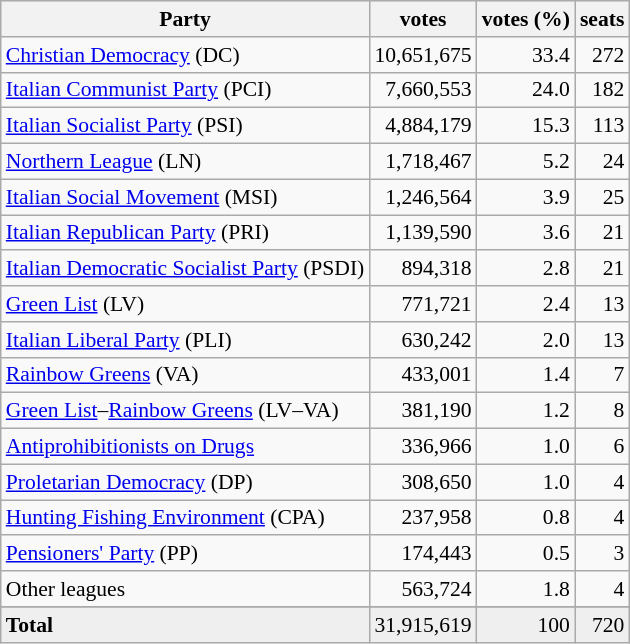<table class="wikitable" style="font-size: 90%;">
<tr bgcolor="EFEFEF">
<th>Party</th>
<th>votes</th>
<th>votes (%)</th>
<th>seats</th>
</tr>
<tr>
<td><a href='#'>Christian Democracy</a> (DC)</td>
<td align=right>10,651,675</td>
<td align=right>33.4</td>
<td align=right>272</td>
</tr>
<tr>
<td><a href='#'>Italian Communist Party</a> (PCI)</td>
<td align=right>7,660,553</td>
<td align=right>24.0</td>
<td align=right>182</td>
</tr>
<tr>
<td><a href='#'>Italian Socialist Party</a> (PSI)</td>
<td align=right>4,884,179</td>
<td align=right>15.3</td>
<td align=right>113</td>
</tr>
<tr>
<td><a href='#'>Northern League</a> (LN)</td>
<td align=right>1,718,467</td>
<td align=right>5.2</td>
<td align=right>24</td>
</tr>
<tr>
<td><a href='#'>Italian Social Movement</a> (MSI)</td>
<td align=right>1,246,564</td>
<td align=right>3.9</td>
<td align=right>25</td>
</tr>
<tr>
<td><a href='#'>Italian Republican Party</a> (PRI)</td>
<td align=right>1,139,590</td>
<td align=right>3.6</td>
<td align=right>21</td>
</tr>
<tr>
<td><a href='#'>Italian Democratic Socialist Party</a> (PSDI)</td>
<td align=right>894,318</td>
<td align=right>2.8</td>
<td align=right>21</td>
</tr>
<tr>
<td><a href='#'>Green List</a> (LV)</td>
<td align=right>771,721</td>
<td align=right>2.4</td>
<td align=right>13</td>
</tr>
<tr>
<td><a href='#'>Italian Liberal Party</a> (PLI)</td>
<td align=right>630,242</td>
<td align=right>2.0</td>
<td align=right>13</td>
</tr>
<tr>
<td><a href='#'>Rainbow Greens</a> (VA)</td>
<td align=right>433,001</td>
<td align=right>1.4</td>
<td align=right>7</td>
</tr>
<tr>
<td><a href='#'>Green List</a>–<a href='#'>Rainbow Greens</a> (LV–VA)</td>
<td align=right>381,190</td>
<td align=right>1.2</td>
<td align=right>8</td>
</tr>
<tr>
<td><a href='#'>Antiprohibitionists on Drugs</a></td>
<td align=right>336,966</td>
<td align=right>1.0</td>
<td align=right>6</td>
</tr>
<tr>
<td><a href='#'>Proletarian Democracy</a> (DP)</td>
<td align=right>308,650</td>
<td align=right>1.0</td>
<td align=right>4</td>
</tr>
<tr>
<td><a href='#'>Hunting Fishing Environment</a> (CPA)</td>
<td align=right>237,958</td>
<td align=right>0.8</td>
<td align=right>4</td>
</tr>
<tr>
<td><a href='#'>Pensioners' Party</a> (PP)</td>
<td align=right>174,443</td>
<td align=right>0.5</td>
<td align=right>3</td>
</tr>
<tr>
<td>Other leagues</td>
<td align=right>563,724</td>
<td align=right>1.8</td>
<td align=right>4</td>
</tr>
<tr>
</tr>
<tr bgcolor="EFEFEF">
<td align=left><strong>Total</strong></td>
<td align=right>31,915,619</td>
<td align=right>100</td>
<td align=right>720</td>
</tr>
</table>
